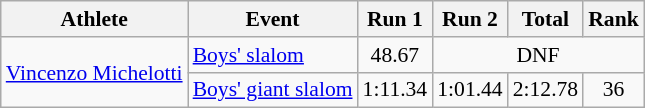<table class="wikitable" style="font-size:90%">
<tr>
<th>Athlete</th>
<th>Event</th>
<th>Run 1</th>
<th>Run 2</th>
<th>Total</th>
<th>Rank</th>
</tr>
<tr>
<td rowspan=2><a href='#'>Vincenzo Michelotti</a></td>
<td><a href='#'>Boys' slalom</a></td>
<td align="center">48.67</td>
<td align="center" colspan=3>DNF</td>
</tr>
<tr>
<td><a href='#'>Boys' giant slalom</a></td>
<td align="center">1:11.34</td>
<td align="center">1:01.44</td>
<td align="center">2:12.78</td>
<td align="center">36</td>
</tr>
</table>
